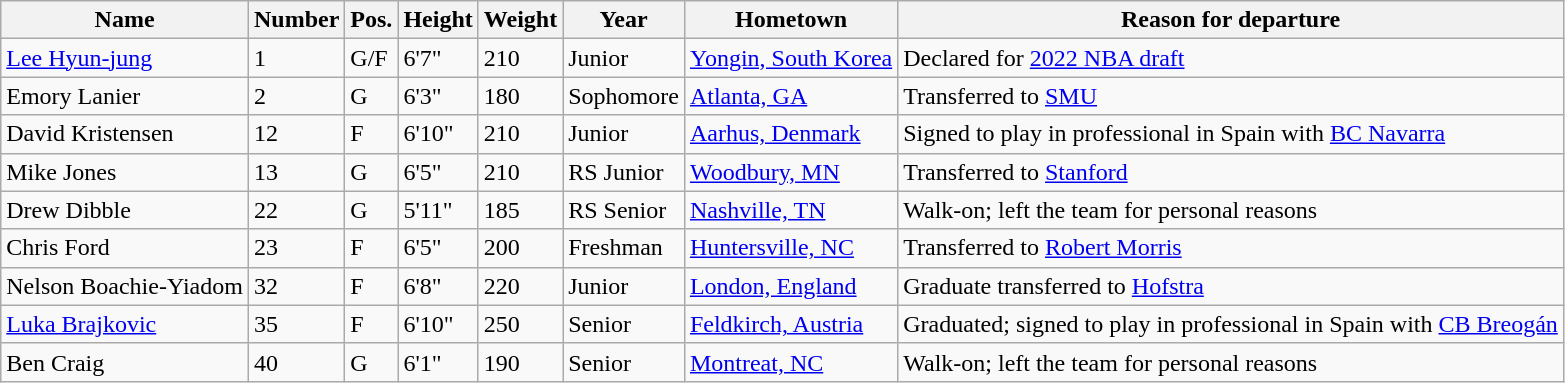<table class="wikitable sortable" border="1">
<tr>
<th>Name</th>
<th>Number</th>
<th>Pos.</th>
<th>Height</th>
<th>Weight</th>
<th>Year</th>
<th>Hometown</th>
<th class="unsortable">Reason for departure</th>
</tr>
<tr>
<td><a href='#'>Lee Hyun-jung</a></td>
<td>1</td>
<td>G/F</td>
<td>6'7"</td>
<td>210</td>
<td>Junior</td>
<td><a href='#'>Yongin, South Korea</a></td>
<td>Declared for <a href='#'>2022 NBA draft</a></td>
</tr>
<tr>
<td>Emory Lanier</td>
<td>2</td>
<td>G</td>
<td>6'3"</td>
<td>180</td>
<td>Sophomore</td>
<td><a href='#'>Atlanta, GA</a></td>
<td>Transferred to <a href='#'>SMU</a></td>
</tr>
<tr>
<td>David Kristensen</td>
<td>12</td>
<td>F</td>
<td>6'10"</td>
<td>210</td>
<td>Junior</td>
<td><a href='#'>Aarhus, Denmark</a></td>
<td>Signed to play in professional in Spain with <a href='#'>BC Navarra</a></td>
</tr>
<tr>
<td>Mike Jones</td>
<td>13</td>
<td>G</td>
<td>6'5"</td>
<td>210</td>
<td>RS Junior</td>
<td><a href='#'>Woodbury, MN</a></td>
<td>Transferred to <a href='#'>Stanford</a></td>
</tr>
<tr>
<td>Drew Dibble</td>
<td>22</td>
<td>G</td>
<td>5'11"</td>
<td>185</td>
<td>RS Senior</td>
<td><a href='#'>Nashville, TN</a></td>
<td>Walk-on; left the team for personal reasons</td>
</tr>
<tr>
<td>Chris Ford</td>
<td>23</td>
<td>F</td>
<td>6'5"</td>
<td>200</td>
<td>Freshman</td>
<td><a href='#'>Huntersville, NC</a></td>
<td>Transferred to <a href='#'>Robert Morris</a></td>
</tr>
<tr>
<td>Nelson Boachie-Yiadom</td>
<td>32</td>
<td>F</td>
<td>6'8"</td>
<td>220</td>
<td>Junior</td>
<td><a href='#'>London, England</a></td>
<td>Graduate transferred to <a href='#'>Hofstra</a></td>
</tr>
<tr>
<td><a href='#'>Luka Brajkovic</a></td>
<td>35</td>
<td>F</td>
<td>6'10"</td>
<td>250</td>
<td>Senior</td>
<td><a href='#'>Feldkirch, Austria</a></td>
<td>Graduated; signed to play in professional in Spain with <a href='#'>CB Breogán</a></td>
</tr>
<tr>
<td>Ben Craig</td>
<td>40</td>
<td>G</td>
<td>6'1"</td>
<td>190</td>
<td>Senior</td>
<td><a href='#'>Montreat, NC</a></td>
<td>Walk-on; left the team for personal reasons</td>
</tr>
</table>
